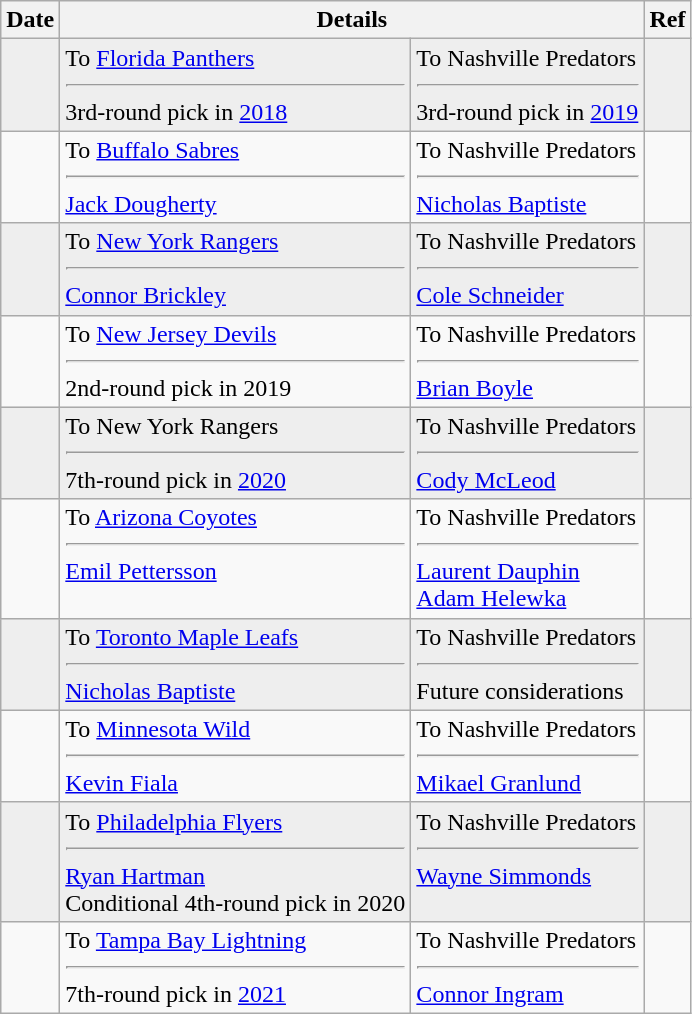<table class="wikitable">
<tr>
<th>Date</th>
<th colspan="2">Details</th>
<th>Ref</th>
</tr>
<tr style="background:#eee;">
<td></td>
<td valign="top">To <a href='#'>Florida Panthers</a><hr>3rd-round pick in <a href='#'>2018</a></td>
<td valign="top">To Nashville Predators<hr>3rd-round pick in <a href='#'>2019</a></td>
<td></td>
</tr>
<tr>
<td></td>
<td valign="top">To <a href='#'>Buffalo Sabres</a><hr><a href='#'>Jack Dougherty</a></td>
<td valign="top">To Nashville Predators<hr><a href='#'>Nicholas Baptiste</a></td>
<td></td>
</tr>
<tr style="background:#eee;">
<td></td>
<td valign="top">To <a href='#'>New York Rangers</a><hr><a href='#'>Connor Brickley</a></td>
<td valign="top">To Nashville Predators<hr><a href='#'>Cole Schneider</a></td>
<td></td>
</tr>
<tr>
<td></td>
<td valign="top">To <a href='#'>New Jersey Devils</a><hr>2nd-round pick in 2019</td>
<td valign="top">To Nashville Predators<hr><a href='#'>Brian Boyle</a></td>
<td></td>
</tr>
<tr style="background:#eee;">
<td></td>
<td valign="top">To New York Rangers<hr>7th-round pick in <a href='#'>2020</a></td>
<td valign="top">To Nashville Predators<hr><a href='#'>Cody McLeod</a></td>
<td></td>
</tr>
<tr>
<td></td>
<td valign="top">To <a href='#'>Arizona Coyotes</a><hr><a href='#'>Emil Pettersson</a></td>
<td valign="top">To Nashville Predators<hr><a href='#'>Laurent Dauphin</a><br><a href='#'>Adam Helewka</a></td>
<td></td>
</tr>
<tr style="background:#eee;">
<td></td>
<td valign="top">To <a href='#'>Toronto Maple Leafs</a><hr><a href='#'>Nicholas Baptiste</a></td>
<td valign="top">To Nashville Predators<hr>Future considerations</td>
<td></td>
</tr>
<tr>
<td></td>
<td valign="top">To <a href='#'>Minnesota Wild</a><hr><a href='#'>Kevin Fiala</a></td>
<td valign="top">To Nashville Predators<hr><a href='#'>Mikael Granlund</a></td>
<td></td>
</tr>
<tr style="background:#eee;">
<td></td>
<td valign="top">To <a href='#'>Philadelphia Flyers</a><hr><a href='#'>Ryan Hartman</a><br>Conditional 4th-round pick in 2020</td>
<td valign="top">To Nashville Predators<hr><a href='#'>Wayne Simmonds</a></td>
<td></td>
</tr>
<tr>
<td></td>
<td valign="top">To <a href='#'>Tampa Bay Lightning</a><hr>7th-round pick in <a href='#'>2021</a></td>
<td valign="top">To Nashville Predators<hr><a href='#'>Connor Ingram</a></td>
<td></td>
</tr>
</table>
